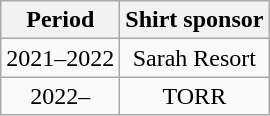<table class="wikitable" style="text-align:center;margin-left:1em;float:center">
<tr>
<th>Period</th>
<th>Shirt sponsor</th>
</tr>
<tr>
<td>2021–2022</td>
<td>Sarah Resort</td>
</tr>
<tr>
<td>2022–</td>
<td>TORR</td>
</tr>
</table>
